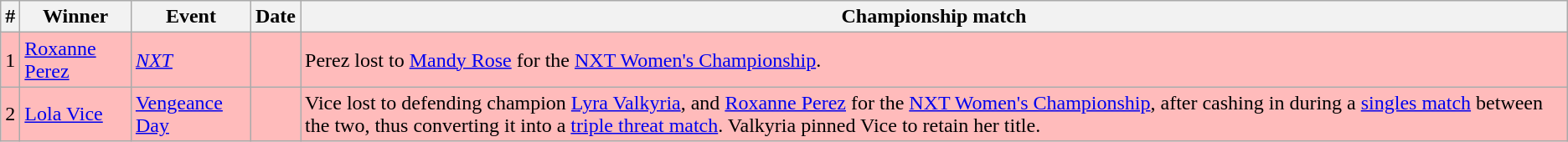<table class="wikitable plainrowheaders sortable">
<tr>
<th>#</th>
<th>Winner</th>
<th>Event</th>
<th>Date</th>
<th>Championship match</th>
</tr>
<tr style="background:#fbb;">
<td>1</td>
<td><a href='#'>Roxanne Perez</a></td>
<td><em><a href='#'>NXT</a></em></td>
<td></td>
<td>Perez lost to <a href='#'>Mandy Rose</a> for the <a href='#'>NXT Women's Championship</a>.</td>
</tr>
<tr style="background:#fbb;">
<td>2</td>
<td><a href='#'>Lola Vice</a></td>
<td><a href='#'>Vengeance Day</a></td>
<td></td>
<td>Vice lost to defending champion <a href='#'>Lyra Valkyria</a>, and <a href='#'>Roxanne Perez</a> for the <a href='#'>NXT Women's Championship</a>, after cashing in during a <a href='#'>singles match</a> between the two, thus converting it into a <a href='#'>triple threat match</a>. Valkyria pinned Vice to retain her title.</td>
</tr>
</table>
